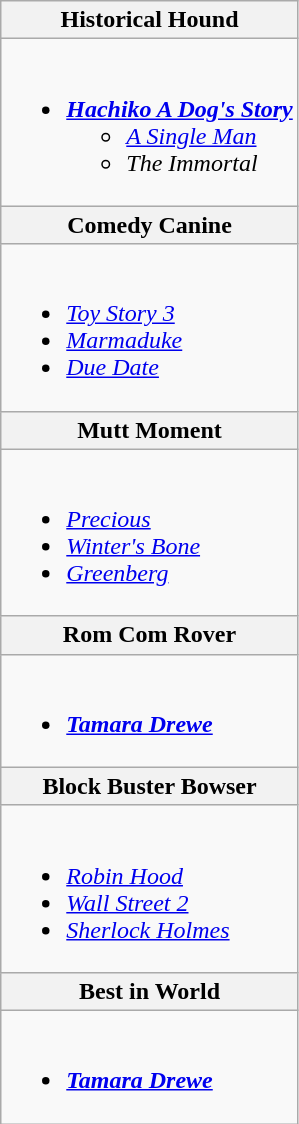<table class="wikitable">
<tr>
<th><strong>Historical Hound</strong></th>
</tr>
<tr>
<td><br><ul><li><a href='#'><strong><em>Hachiko A Dog's Story</em></strong></a><ul><li><em><a href='#'>A Single Man</a></em></li><li><em>The Immortal</em></li></ul></li></ul></td>
</tr>
<tr>
<th>Comedy Canine</th>
</tr>
<tr>
<td><br><ul><li><em><a href='#'>Toy Story 3</a></em></li><li><a href='#'><em>Marmaduke</em></a></li><li><em><a href='#'>Due Date</a></em></li></ul></td>
</tr>
<tr>
<th>Mutt Moment</th>
</tr>
<tr>
<td><br><ul><li><a href='#'><em>Precious</em></a></li><li><em><a href='#'>Winter's Bone</a></em></li><li><a href='#'><em>Greenberg</em></a></li></ul></td>
</tr>
<tr>
<th>Rom Com Rover</th>
</tr>
<tr>
<td><br><ul><li><a href='#'><strong><em>Tamara Drewe</em></strong></a></li></ul></td>
</tr>
<tr>
<th>Block Buster Bowser</th>
</tr>
<tr>
<td><br><ul><li><a href='#'><em>Robin Hood</em></a></li><li><a href='#'><em>Wall Street 2</em></a></li><li><a href='#'><em>Sherlock Holmes</em></a></li></ul></td>
</tr>
<tr>
<th>Best in World</th>
</tr>
<tr>
<td><br><ul><li><strong><a href='#'><em>Tamara Drewe</em></a></strong></li></ul></td>
</tr>
</table>
